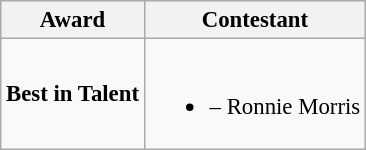<table class="wikitable sortable" style="font-size:95%;">
<tr>
<th>Award</th>
<th>Contestant</th>
</tr>
<tr>
<td><strong>Best in Talent</strong></td>
<td><br><ul><li><strong></strong> – Ronnie Morris</li></ul></td>
</tr>
</table>
